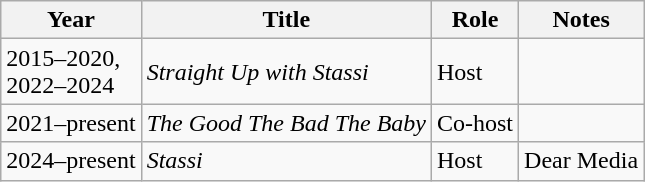<table class="wikitable">
<tr>
<th>Year</th>
<th>Title</th>
<th>Role</th>
<th>Notes</th>
</tr>
<tr>
<td>2015–2020,<br>2022–2024</td>
<td><em>Straight Up with Stassi</em></td>
<td>Host</td>
<td></td>
</tr>
<tr>
<td>2021–present</td>
<td><em>The Good The Bad The Baby</em></td>
<td>Co-host</td>
<td></td>
</tr>
<tr>
<td>2024–present</td>
<td><em>Stassi</em></td>
<td>Host</td>
<td>Dear Media</td>
</tr>
</table>
